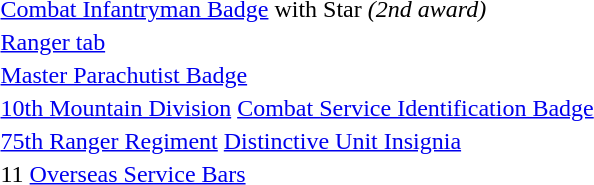<table>
<tr>
<td> <a href='#'>Combat Infantryman Badge</a> with Star <em>(2nd award)</em></td>
</tr>
<tr>
<td> <a href='#'>Ranger tab</a></td>
</tr>
<tr>
<td> <a href='#'>Master Parachutist Badge</a></td>
</tr>
<tr>
<td> <a href='#'>10th Mountain Division</a> <a href='#'>Combat Service Identification Badge</a></td>
</tr>
<tr>
<td> <a href='#'>75th Ranger Regiment</a> <a href='#'>Distinctive Unit Insignia</a></td>
</tr>
<tr>
<td> 11 <a href='#'>Overseas Service Bars</a></td>
</tr>
</table>
